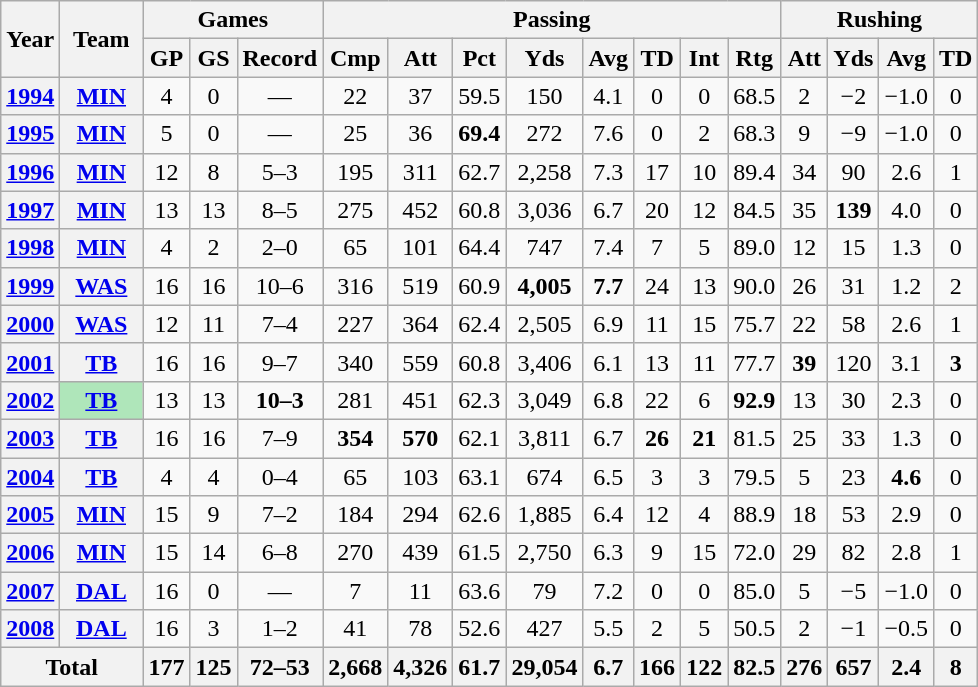<table class="wikitable" style="text-align: center;">
<tr>
<th rowspan="2">Year</th>
<th rowspan="2">Team</th>
<th colspan="3">Games</th>
<th colspan="8">Passing</th>
<th colspan="4">Rushing</th>
</tr>
<tr>
<th>GP</th>
<th>GS</th>
<th>Record</th>
<th>Cmp</th>
<th>Att</th>
<th>Pct</th>
<th>Yds</th>
<th>Avg</th>
<th>TD</th>
<th>Int</th>
<th>Rtg</th>
<th>Att</th>
<th>Yds</th>
<th>Avg</th>
<th>TD</th>
</tr>
<tr>
<th><a href='#'>1994</a></th>
<th><a href='#'>MIN</a></th>
<td>4</td>
<td>0</td>
<td>—</td>
<td>22</td>
<td>37</td>
<td>59.5</td>
<td>150</td>
<td>4.1</td>
<td>0</td>
<td>0</td>
<td>68.5</td>
<td>2</td>
<td>−2</td>
<td>−1.0</td>
<td>0</td>
</tr>
<tr>
<th><a href='#'>1995</a></th>
<th><a href='#'>MIN</a></th>
<td>5</td>
<td>0</td>
<td>—</td>
<td>25</td>
<td>36</td>
<td><strong>69.4</strong></td>
<td>272</td>
<td>7.6</td>
<td>0</td>
<td>2</td>
<td>68.3</td>
<td>9</td>
<td>−9</td>
<td>−1.0</td>
<td>0</td>
</tr>
<tr>
<th><a href='#'>1996</a></th>
<th><a href='#'>MIN</a></th>
<td>12</td>
<td>8</td>
<td>5–3</td>
<td>195</td>
<td>311</td>
<td>62.7</td>
<td>2,258</td>
<td>7.3</td>
<td>17</td>
<td>10</td>
<td>89.4</td>
<td>34</td>
<td>90</td>
<td>2.6</td>
<td>1</td>
</tr>
<tr>
<th><a href='#'>1997</a></th>
<th><a href='#'>MIN</a></th>
<td>13</td>
<td>13</td>
<td>8–5</td>
<td>275</td>
<td>452</td>
<td>60.8</td>
<td>3,036</td>
<td>6.7</td>
<td>20</td>
<td>12</td>
<td>84.5</td>
<td>35</td>
<td><strong>139</strong></td>
<td>4.0</td>
<td>0</td>
</tr>
<tr>
<th><a href='#'>1998</a></th>
<th><a href='#'>MIN</a></th>
<td>4</td>
<td>2</td>
<td>2–0</td>
<td>65</td>
<td>101</td>
<td>64.4</td>
<td>747</td>
<td>7.4</td>
<td>7</td>
<td>5</td>
<td>89.0</td>
<td>12</td>
<td>15</td>
<td>1.3</td>
<td>0</td>
</tr>
<tr>
<th><a href='#'>1999</a></th>
<th><a href='#'>WAS</a></th>
<td>16</td>
<td>16</td>
<td>10–6</td>
<td>316</td>
<td>519</td>
<td>60.9</td>
<td><strong>4,005</strong></td>
<td><strong>7.7</strong></td>
<td>24</td>
<td>13</td>
<td>90.0</td>
<td>26</td>
<td>31</td>
<td>1.2</td>
<td>2</td>
</tr>
<tr>
<th><a href='#'>2000</a></th>
<th><a href='#'>WAS</a></th>
<td>12</td>
<td>11</td>
<td>7–4</td>
<td>227</td>
<td>364</td>
<td>62.4</td>
<td>2,505</td>
<td>6.9</td>
<td>11</td>
<td>15</td>
<td>75.7</td>
<td>22</td>
<td>58</td>
<td>2.6</td>
<td>1</td>
</tr>
<tr>
<th><a href='#'>2001</a></th>
<th><a href='#'>TB</a></th>
<td>16</td>
<td>16</td>
<td>9–7</td>
<td>340</td>
<td>559</td>
<td>60.8</td>
<td>3,406</td>
<td>6.1</td>
<td>13</td>
<td>11</td>
<td>77.7</td>
<td><strong>39</strong></td>
<td>120</td>
<td>3.1</td>
<td><strong>3</strong></td>
</tr>
<tr>
<th><a href='#'>2002</a></th>
<th style="background:#afe6ba; width:3em;"><a href='#'>TB</a></th>
<td>13</td>
<td>13</td>
<td><strong>10–3</strong></td>
<td>281</td>
<td>451</td>
<td>62.3</td>
<td>3,049</td>
<td>6.8</td>
<td>22</td>
<td>6</td>
<td><strong>92.9</strong></td>
<td>13</td>
<td>30</td>
<td>2.3</td>
<td>0</td>
</tr>
<tr>
<th><a href='#'>2003</a></th>
<th><a href='#'>TB</a></th>
<td>16</td>
<td>16</td>
<td>7–9</td>
<td><strong>354</strong></td>
<td><strong>570</strong></td>
<td>62.1</td>
<td>3,811</td>
<td>6.7</td>
<td><strong>26</strong></td>
<td><strong>21</strong></td>
<td>81.5</td>
<td>25</td>
<td>33</td>
<td>1.3</td>
<td>0</td>
</tr>
<tr>
<th><a href='#'>2004</a></th>
<th><a href='#'>TB</a></th>
<td>4</td>
<td>4</td>
<td>0–4</td>
<td>65</td>
<td>103</td>
<td>63.1</td>
<td>674</td>
<td>6.5</td>
<td>3</td>
<td>3</td>
<td>79.5</td>
<td>5</td>
<td>23</td>
<td><strong>4.6</strong></td>
<td>0</td>
</tr>
<tr>
<th><a href='#'>2005</a></th>
<th><a href='#'>MIN</a></th>
<td>15</td>
<td>9</td>
<td>7–2</td>
<td>184</td>
<td>294</td>
<td>62.6</td>
<td>1,885</td>
<td>6.4</td>
<td>12</td>
<td>4</td>
<td>88.9</td>
<td>18</td>
<td>53</td>
<td>2.9</td>
<td>0</td>
</tr>
<tr>
<th><a href='#'>2006</a></th>
<th><a href='#'>MIN</a></th>
<td>15</td>
<td>14</td>
<td>6–8</td>
<td>270</td>
<td>439</td>
<td>61.5</td>
<td>2,750</td>
<td>6.3</td>
<td>9</td>
<td>15</td>
<td>72.0</td>
<td>29</td>
<td>82</td>
<td>2.8</td>
<td>1</td>
</tr>
<tr>
<th><a href='#'>2007</a></th>
<th><a href='#'>DAL</a></th>
<td>16</td>
<td>0</td>
<td>—</td>
<td>7</td>
<td>11</td>
<td>63.6</td>
<td>79</td>
<td>7.2</td>
<td>0</td>
<td>0</td>
<td>85.0</td>
<td>5</td>
<td>−5</td>
<td>−1.0</td>
<td>0</td>
</tr>
<tr>
<th><a href='#'>2008</a></th>
<th><a href='#'>DAL</a></th>
<td>16</td>
<td>3</td>
<td>1–2</td>
<td>41</td>
<td>78</td>
<td>52.6</td>
<td>427</td>
<td>5.5</td>
<td>2</td>
<td>5</td>
<td>50.5</td>
<td>2</td>
<td>−1</td>
<td>−0.5</td>
<td>0</td>
</tr>
<tr>
<th colspan="2">Total</th>
<th>177</th>
<th>125</th>
<th>72–53</th>
<th>2,668</th>
<th>4,326</th>
<th>61.7</th>
<th>29,054</th>
<th>6.7</th>
<th>166</th>
<th>122</th>
<th>82.5</th>
<th>276</th>
<th>657</th>
<th>2.4</th>
<th>8</th>
</tr>
</table>
